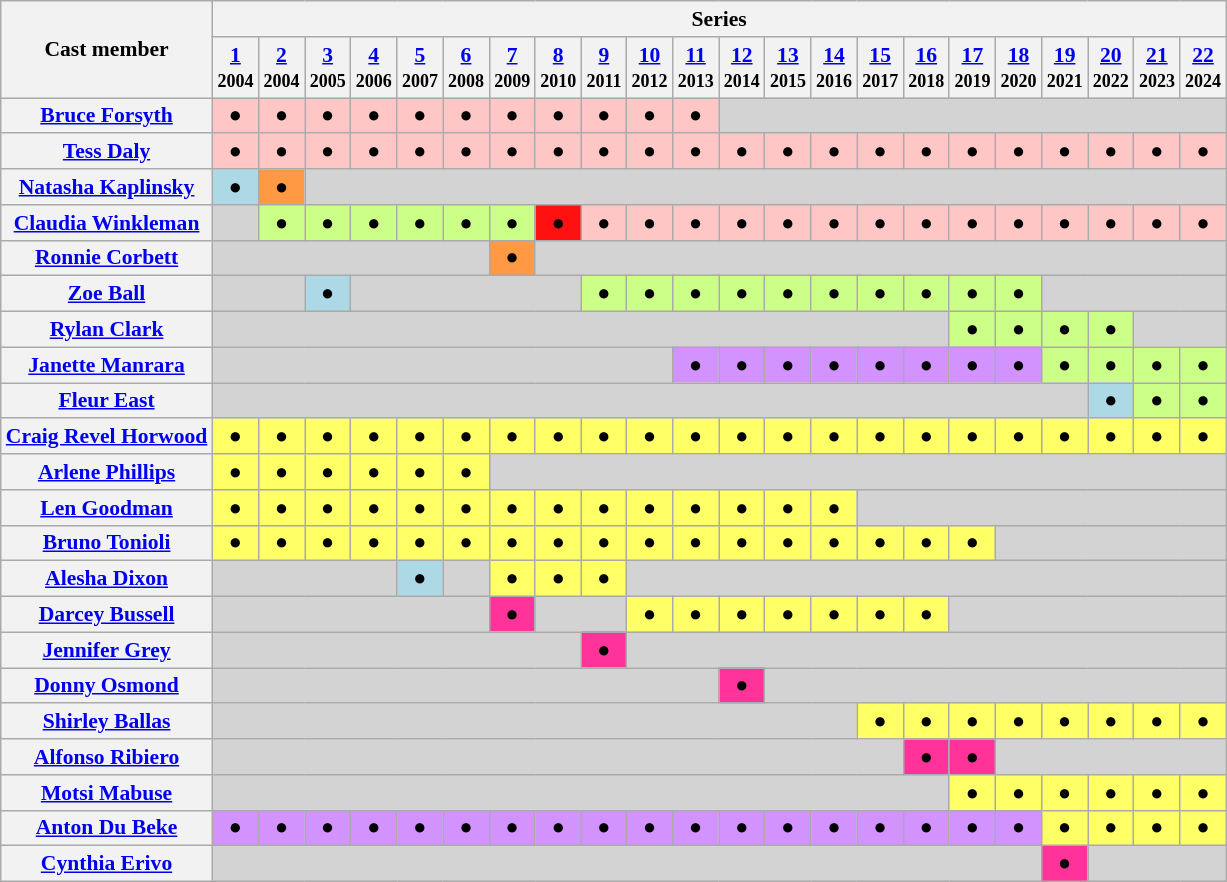<table class="wikitable nowrap unsortable" style="text-align:center; font-size:90%">
<tr>
<th rowspan="2" scope="col">Cast member</th>
<th colspan="22" style="text-align:center" scope="col">Series</th>
</tr>
<tr>
<th width="15"><a href='#'>1</a><br><small>2004</small></th>
<th width="15"><a href='#'>2</a><br><small>2004</small></th>
<th width="15"><a href='#'>3</a><br><small>2005</small></th>
<th width="15"><a href='#'>4</a><br><small>2006</small></th>
<th width="15"><a href='#'>5</a><br><small>2007</small></th>
<th width="15"><a href='#'>6</a><br><small>2008</small></th>
<th width="15"><a href='#'>7</a><br><small>2009</small></th>
<th width="15"><a href='#'>8</a><br><small>2010</small></th>
<th width="15"><a href='#'>9</a><br><small>2011</small></th>
<th width="15"><a href='#'>10</a><br><small>2012</small></th>
<th width="15"><a href='#'>11</a><br><small>2013</small></th>
<th width="15"><a href='#'>12</a><br><small>2014</small></th>
<th width="15"><a href='#'>13</a><br><small>2015</small></th>
<th width="15"><a href='#'>14</a><br><small>2016</small></th>
<th width="15"><a href='#'>15</a><br><small>2017</small></th>
<th width="15"><a href='#'>16</a><br><small>2018</small></th>
<th width="15"><a href='#'>17</a><br><small>2019</small></th>
<th width="15"><a href='#'>18</a><br><small>2020</small></th>
<th width="15"><a href='#'>19</a><br><small>2021</small></th>
<th width="15"><a href='#'>20</a><br><small>2022</small></th>
<th width="15"><a href='#'>21</a><br><small>2023</small></th>
<th width="15"><a href='#'>22</a><br><small>2024</small></th>
</tr>
<tr>
<th scope="row"><a href='#'>Bruce Forsyth</a></th>
<td bgcolor="ffc6c6">●</td>
<td bgcolor="ffc6c6">●</td>
<td bgcolor="ffc6c6">●</td>
<td bgcolor="ffc6c6">●</td>
<td bgcolor="ffc6c6">●</td>
<td bgcolor="ffc6c6">●</td>
<td bgcolor="ffc6c6">●</td>
<td bgcolor="ffc6c6">●</td>
<td bgcolor="ffc6c6">●</td>
<td bgcolor="ffc6c6">●</td>
<td bgcolor="ffc6c6">●</td>
<td colspan="11" bgcolor="lightgrey"></td>
</tr>
<tr>
<th scope="row"><a href='#'>Tess Daly</a></th>
<td bgcolor="ffc6c6">●</td>
<td bgcolor="ffc6c6">●</td>
<td bgcolor="ffc6c6">●</td>
<td bgcolor="ffc6c6">●</td>
<td bgcolor="ffc6c6">●</td>
<td bgcolor="ffc6c6">●</td>
<td bgcolor="ffc6c6">●</td>
<td bgcolor="ffc6c6">●</td>
<td bgcolor="ffc6c6">●</td>
<td bgcolor="ffc6c6">●</td>
<td bgcolor="ffc6c6">●</td>
<td bgcolor="ffc6c6">●</td>
<td bgcolor="ffc6c6">●</td>
<td bgcolor="ffc6c6">●</td>
<td bgcolor="ffc6c6">●</td>
<td bgcolor="ffc6c6">●</td>
<td bgcolor="ffc6c6">●</td>
<td bgcolor="ffc6c6">●</td>
<td bgcolor="ffc6c6">●</td>
<td bgcolor="ffc6c6">●</td>
<td bgcolor="ffc6c6">●</td>
<td bgcolor="ffc6c6">●</td>
</tr>
<tr>
<th scope="row"><a href='#'>Natasha Kaplinsky</a></th>
<td bgcolor="lightblue">●</td>
<td bgcolor="FF9944">●</td>
<td colspan="20" bgcolor="lightgrey"></td>
</tr>
<tr>
<th scope="row"><a href='#'>Claudia Winkleman</a></th>
<td bgcolor="lightgrey"></td>
<td bgcolor="ccff88">●</td>
<td bgcolor="ccff88">●</td>
<td bgcolor="ccff88">●</td>
<td bgcolor="ccff88">●</td>
<td bgcolor="ccff88">●</td>
<td bgcolor="ccff88">●</td>
<td bgcolor="#FF1111">●</td>
<td bgcolor="ffc6c6">●</td>
<td bgcolor="ffc6c6">●</td>
<td bgcolor="ffc6c6">●</td>
<td bgcolor="ffc6c6">●</td>
<td bgcolor="ffc6c6">●</td>
<td bgcolor="ffc6c6">●</td>
<td bgcolor="ffc6c6">●</td>
<td bgcolor="ffc6c6">●</td>
<td bgcolor="ffc6c6">●</td>
<td bgcolor="ffc6c6">●</td>
<td bgcolor="ffc6c6">●</td>
<td bgcolor="ffc6c6">●</td>
<td bgcolor="ffc6c6">●</td>
<td bgcolor="ffc6c6">●</td>
</tr>
<tr>
<th scope="row"><a href='#'>Ronnie Corbett</a></th>
<td colspan="6" bgcolor="lightgrey"></td>
<td bgcolor="FF9944">●</td>
<td colspan="15" bgcolor="lightgrey"></td>
</tr>
<tr>
<th scope="row"><a href='#'>Zoe Ball</a></th>
<td colspan="2" bgcolor="lightgrey"></td>
<td bgcolor="lightblue">●</td>
<td colspan="5" bgcolor="lightgrey"></td>
<td bgcolor="ccff88">●</td>
<td bgcolor="ccff88">●</td>
<td bgcolor="ccff88">●</td>
<td bgcolor="ccff88">●</td>
<td bgcolor="ccff88">●</td>
<td bgcolor="ccff88">●</td>
<td bgcolor="ccff88">●</td>
<td bgcolor="ccff88">●</td>
<td bgcolor="ccff88">●</td>
<td bgcolor="ccff88">●</td>
<td colspan="4" bgcolor="lightgrey"></td>
</tr>
<tr>
<th scope="row"><a href='#'>Rylan Clark</a></th>
<td colspan="16" bgcolor="lightgrey"></td>
<td bgcolor="ccff88">●</td>
<td bgcolor="ccff88">●</td>
<td bgcolor="ccff88">●</td>
<td bgcolor="ccff88">●</td>
<td colspan="2" bgcolor="lightgrey"></td>
</tr>
<tr>
<th scope="row"><a href='#'>Janette Manrara</a></th>
<td colspan="10" bgcolor="lightgrey"></td>
<td bgcolor="d293ff">●</td>
<td bgcolor="d293ff">●</td>
<td bgcolor="d293ff">●</td>
<td bgcolor="d293ff">●</td>
<td bgcolor="d293ff">●</td>
<td bgcolor="d293ff">●</td>
<td bgcolor="d293ff">●</td>
<td bgcolor="d293ff">●</td>
<td bgcolor="ccff88">●</td>
<td bgcolor="ccff88">●</td>
<td bgcolor="ccff88">●</td>
<td bgcolor="ccff88">●</td>
</tr>
<tr>
<th scope="row"><a href='#'>Fleur East</a></th>
<td colspan="19" bgcolor="lightgrey"></td>
<td bgcolor="lightblue">●</td>
<td bgcolor="ccff88">●</td>
<td bgcolor="ccff88">●</td>
</tr>
<tr>
<th scope="row"><a href='#'>Craig Revel Horwood</a></th>
<td bgcolor="FFFF66">●</td>
<td bgcolor="FFFF66">●</td>
<td bgcolor="FFFF66">●</td>
<td bgcolor="FFFF66">●</td>
<td bgcolor="FFFF66">●</td>
<td bgcolor="FFFF66">●</td>
<td bgcolor="FFFF66">●</td>
<td bgcolor="FFFF66">●</td>
<td bgcolor="FFFF66">●</td>
<td bgcolor="FFFF66">●</td>
<td bgcolor="FFFF66">●</td>
<td bgcolor="FFFF66">●</td>
<td bgcolor="FFFF66">●</td>
<td bgcolor="FFFF66">●</td>
<td bgcolor="FFFF66">●</td>
<td bgcolor="FFFF66">●</td>
<td bgcolor="FFFF66">●</td>
<td bgcolor="FFFF66">●</td>
<td bgcolor="FFFF66">●</td>
<td bgcolor="FFFF66">●</td>
<td bgcolor="FFFF66">●</td>
<td bgcolor="FFFF66">●</td>
</tr>
<tr>
<th scope="row"><a href='#'>Arlene Phillips</a></th>
<td bgcolor="FFFF66">●</td>
<td bgcolor="FFFF66">●</td>
<td bgcolor="FFFF66">●</td>
<td bgcolor="FFFF66">●</td>
<td bgcolor="FFFF66">●</td>
<td bgcolor="FFFF66">●</td>
<td colspan="16" bgcolor="lightgrey"></td>
</tr>
<tr>
<th scope="row"><a href='#'>Len Goodman</a></th>
<td bgcolor="FFFF66">●</td>
<td bgcolor="FFFF66">●</td>
<td bgcolor="FFFF66">●</td>
<td bgcolor="FFFF66">●</td>
<td bgcolor="FFFF66">●</td>
<td bgcolor="FFFF66">●</td>
<td bgcolor="FFFF66">●</td>
<td bgcolor="FFFF66">●</td>
<td bgcolor="FFFF66">●</td>
<td bgcolor="FFFF66">●</td>
<td bgcolor="FFFF66">●</td>
<td bgcolor="FFFF66">●</td>
<td bgcolor="FFFF66">●</td>
<td bgcolor="FFFF66">●</td>
<td colspan="8" bgcolor="lightgrey"></td>
</tr>
<tr>
<th scope="row"><a href='#'>Bruno Tonioli</a></th>
<td bgcolor="FFFF66">●</td>
<td bgcolor="FFFF66">●</td>
<td bgcolor="FFFF66">●</td>
<td bgcolor="FFFF66">●</td>
<td bgcolor="FFFF66">●</td>
<td bgcolor="FFFF66">●</td>
<td bgcolor="FFFF66">●</td>
<td bgcolor="FFFF66">●</td>
<td bgcolor="FFFF66">●</td>
<td bgcolor="FFFF66">●</td>
<td bgcolor="FFFF66">●</td>
<td bgcolor="FFFF66">●</td>
<td bgcolor="FFFF66">●</td>
<td bgcolor="FFFF66">●</td>
<td bgcolor="FFFF66">●</td>
<td bgcolor="FFFF66">●</td>
<td bgcolor="FFFF66">●</td>
<td colspan="5" bgcolor="lightgrey"></td>
</tr>
<tr>
<th scope="row"><a href='#'>Alesha Dixon</a></th>
<td colspan="4" bgcolor="lightgrey"></td>
<td bgcolor="lightblue">●</td>
<td bgcolor="lightgrey"></td>
<td bgcolor="FFFF66">●</td>
<td bgcolor="FFFF66">●</td>
<td bgcolor="FFFF66">●</td>
<td colspan="13" bgcolor="lightgrey"></td>
</tr>
<tr>
<th scope="row"><a href='#'>Darcey Bussell</a></th>
<td colspan="6" bgcolor="lightgrey"></td>
<td bgcolor="FF3399">●</td>
<td colspan="2" bgcolor="lightgrey"></td>
<td bgcolor="FFFF66">●</td>
<td bgcolor="FFFF66">●</td>
<td bgcolor="FFFF66">●</td>
<td bgcolor="FFFF66">●</td>
<td bgcolor="FFFF66">●</td>
<td bgcolor="FFFF66">●</td>
<td bgcolor="FFFF66">●</td>
<td colspan="6" bgcolor="lightgrey"></td>
</tr>
<tr>
<th scope="row"><a href='#'>Jennifer Grey</a></th>
<td colspan="8" bgcolor="lightgrey"></td>
<td bgcolor="FF3399">●</td>
<td colspan="13" bgcolor="lightgrey"></td>
</tr>
<tr>
<th scope="row"><a href='#'>Donny Osmond</a></th>
<td colspan="11" bgcolor="lightgrey"></td>
<td bgcolor="FF3399">●</td>
<td colspan="10" bgcolor="lightgrey"></td>
</tr>
<tr>
<th scope="row"><a href='#'>Shirley Ballas</a></th>
<td colspan="14" bgcolor="lightgrey"></td>
<td bgcolor="FFFF66">●</td>
<td bgcolor="FFFF66">●</td>
<td bgcolor="FFFF66">●</td>
<td bgcolor="FFFF66">●</td>
<td bgcolor="FFFF66">●</td>
<td bgcolor="FFFF66">●</td>
<td bgcolor="FFFF66">●</td>
<td bgcolor="FFFF66">●</td>
</tr>
<tr>
<th scope="row"><a href='#'>Alfonso Ribiero</a></th>
<td colspan="15" bgcolor="lightgrey"></td>
<td bgcolor="FF3399">●</td>
<td bgcolor="FF3399">●</td>
<td colspan="5" bgcolor="lightgrey"></td>
</tr>
<tr>
<th scope="row"><a href='#'>Motsi Mabuse</a></th>
<td colspan="16" bgcolor="lightgrey"></td>
<td bgcolor="FFFF66">●</td>
<td bgcolor="FFFF66">●</td>
<td bgcolor="FFFF66">●</td>
<td bgcolor="FFFF66">●</td>
<td bgcolor="FFFF66">●</td>
<td bgcolor="FFFF66">●</td>
</tr>
<tr>
<th scope="row"><a href='#'>Anton Du Beke</a></th>
<td bgcolor="d293ff">●</td>
<td bgcolor="d293ff">●</td>
<td bgcolor="d293ff">●</td>
<td bgcolor="d293ff">●</td>
<td bgcolor="d293ff">●</td>
<td bgcolor="d293ff">●</td>
<td bgcolor="d293ff">●</td>
<td bgcolor="d293ff">●</td>
<td bgcolor="d293ff">●</td>
<td bgcolor="d293ff">●</td>
<td bgcolor="d293ff">●</td>
<td bgcolor="d293ff">●</td>
<td bgcolor="d293ff">●</td>
<td bgcolor="d293ff">●</td>
<td bgcolor="d293ff">●</td>
<td bgcolor="d293ff">●</td>
<td bgcolor="d293ff">●</td>
<td bgcolor="d293ff">●</td>
<td bgcolor="FFFF66">●</td>
<td bgcolor="FFFF66">●</td>
<td bgcolor="FFFF66">●</td>
<td bgcolor="FFFF66">●</td>
</tr>
<tr>
<th scope="row"><a href='#'>Cynthia Erivo</a></th>
<td colspan="18" bgcolor="lightgrey"></td>
<td bgcolor="FF3399">●</td>
<td colspan="3" bgcolor="lightgrey"></td>
</tr>
</table>
